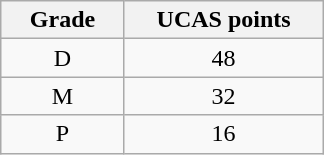<table class="wikitable" border="1" style="text-align:center; margin-left:1em;">
<tr>
<th width="75">Grade</th>
<th width="125">UCAS points</th>
</tr>
<tr>
<td align="center">D</td>
<td>48</td>
</tr>
<tr>
<td align="center">M</td>
<td>32</td>
</tr>
<tr>
<td align="center">P</td>
<td>16</td>
</tr>
</table>
